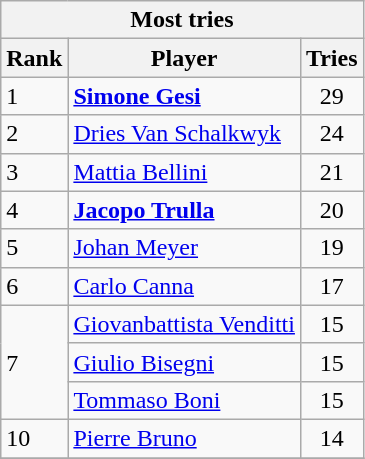<table class="wikitable">
<tr>
<th colspan="8">Most tries</th>
</tr>
<tr>
<th>Rank</th>
<th>Player</th>
<th>Tries</th>
</tr>
<tr>
<td>1</td>
<td><strong><a href='#'>Simone Gesi</a></strong></td>
<td align=center>29</td>
</tr>
<tr>
<td>2</td>
<td><a href='#'>Dries Van Schalkwyk</a></td>
<td align=center>24</td>
</tr>
<tr>
<td>3</td>
<td><a href='#'>Mattia Bellini</a></td>
<td align=center>21</td>
</tr>
<tr>
<td>4</td>
<td><strong><a href='#'>Jacopo Trulla</a></strong></td>
<td align=center>20</td>
</tr>
<tr>
<td>5</td>
<td><a href='#'>Johan Meyer</a></td>
<td align=center>19</td>
</tr>
<tr>
<td>6</td>
<td><a href='#'>Carlo Canna</a></td>
<td align=center>17</td>
</tr>
<tr>
<td rowspan="3">7</td>
<td><a href='#'>Giovanbattista Venditti</a></td>
<td align=center>15</td>
</tr>
<tr>
<td><a href='#'>Giulio Bisegni</a></td>
<td align=center>15</td>
</tr>
<tr>
<td><a href='#'>Tommaso Boni</a></td>
<td align=center>15</td>
</tr>
<tr>
<td>10</td>
<td><a href='#'>Pierre Bruno</a></td>
<td align=center>14</td>
</tr>
<tr>
</tr>
</table>
